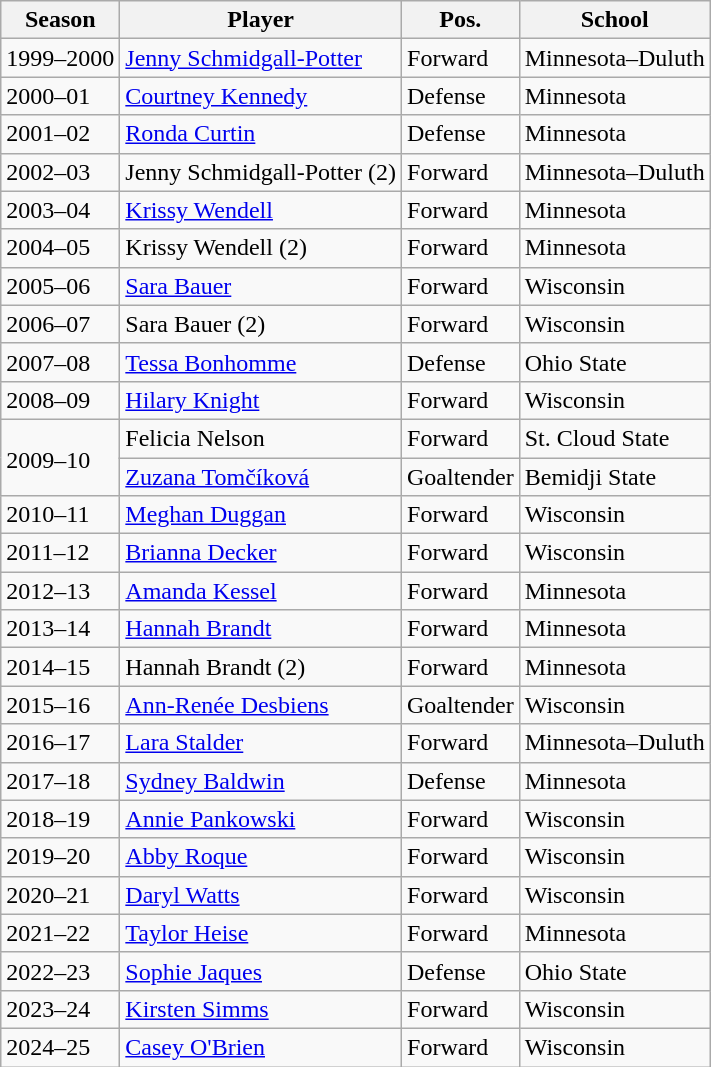<table class="wikitable sortable">
<tr>
<th>Season</th>
<th>Player</th>
<th>Pos.</th>
<th>School</th>
</tr>
<tr>
<td>1999–2000</td>
<td><a href='#'>Jenny Schmidgall-Potter</a></td>
<td>Forward</td>
<td>Minnesota–Duluth</td>
</tr>
<tr>
<td>2000–01</td>
<td><a href='#'>Courtney Kennedy</a></td>
<td>Defense</td>
<td>Minnesota</td>
</tr>
<tr>
<td>2001–02</td>
<td><a href='#'>Ronda Curtin</a></td>
<td>Defense</td>
<td>Minnesota</td>
</tr>
<tr>
<td>2002–03</td>
<td>Jenny Schmidgall-Potter (2)</td>
<td>Forward</td>
<td>Minnesota–Duluth</td>
</tr>
<tr>
<td>2003–04</td>
<td><a href='#'>Krissy Wendell</a></td>
<td>Forward</td>
<td>Minnesota</td>
</tr>
<tr>
<td>2004–05</td>
<td>Krissy Wendell (2)</td>
<td>Forward</td>
<td>Minnesota</td>
</tr>
<tr>
<td>2005–06</td>
<td><a href='#'>Sara Bauer</a></td>
<td>Forward</td>
<td>Wisconsin</td>
</tr>
<tr>
<td>2006–07</td>
<td>Sara Bauer (2)</td>
<td>Forward</td>
<td>Wisconsin</td>
</tr>
<tr>
<td>2007–08</td>
<td><a href='#'>Tessa Bonhomme</a></td>
<td>Defense</td>
<td>Ohio State</td>
</tr>
<tr>
<td>2008–09</td>
<td><a href='#'>Hilary Knight</a></td>
<td>Forward</td>
<td>Wisconsin</td>
</tr>
<tr>
<td rowspan="2">2009–10<sup></sup></td>
<td>Felicia Nelson</td>
<td>Forward</td>
<td>St. Cloud State</td>
</tr>
<tr>
<td><a href='#'>Zuzana Tomčíková</a></td>
<td>Goaltender</td>
<td>Bemidji State</td>
</tr>
<tr>
<td>2010–11</td>
<td><a href='#'>Meghan Duggan</a></td>
<td>Forward</td>
<td>Wisconsin</td>
</tr>
<tr>
<td>2011–12</td>
<td><a href='#'>Brianna Decker</a></td>
<td>Forward</td>
<td>Wisconsin</td>
</tr>
<tr>
<td>2012–13</td>
<td><a href='#'>Amanda Kessel</a></td>
<td>Forward</td>
<td>Minnesota</td>
</tr>
<tr>
<td>2013–14</td>
<td><a href='#'>Hannah Brandt</a></td>
<td>Forward</td>
<td>Minnesota</td>
</tr>
<tr>
<td>2014–15</td>
<td>Hannah Brandt (2)</td>
<td>Forward</td>
<td>Minnesota</td>
</tr>
<tr>
<td>2015–16</td>
<td><a href='#'>Ann-Renée Desbiens</a></td>
<td>Goaltender</td>
<td>Wisconsin</td>
</tr>
<tr>
<td>2016–17</td>
<td><a href='#'>Lara Stalder</a></td>
<td>Forward</td>
<td>Minnesota–Duluth</td>
</tr>
<tr>
<td>2017–18</td>
<td><a href='#'>Sydney Baldwin</a></td>
<td>Defense</td>
<td>Minnesota</td>
</tr>
<tr>
<td>2018–19</td>
<td><a href='#'>Annie Pankowski</a></td>
<td>Forward</td>
<td>Wisconsin</td>
</tr>
<tr>
<td>2019–20</td>
<td><a href='#'>Abby Roque</a></td>
<td>Forward</td>
<td>Wisconsin</td>
</tr>
<tr>
<td>2020–21</td>
<td><a href='#'>Daryl Watts</a></td>
<td>Forward</td>
<td>Wisconsin</td>
</tr>
<tr>
<td>2021–22</td>
<td><a href='#'>Taylor Heise</a></td>
<td>Forward</td>
<td>Minnesota</td>
</tr>
<tr>
<td>2022–23</td>
<td><a href='#'>Sophie Jaques</a></td>
<td>Defense</td>
<td>Ohio State</td>
</tr>
<tr>
<td>2023–24</td>
<td><a href='#'>Kirsten Simms</a></td>
<td>Forward</td>
<td>Wisconsin</td>
</tr>
<tr>
<td>2024–25</td>
<td><a href='#'>Casey O'Brien</a></td>
<td>Forward</td>
<td>Wisconsin</td>
</tr>
</table>
